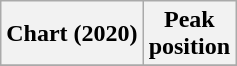<table class="wikitable plainrowheaders" style="text-align:center;">
<tr>
<th>Chart (2020)</th>
<th>Peak<br>position</th>
</tr>
<tr>
</tr>
</table>
